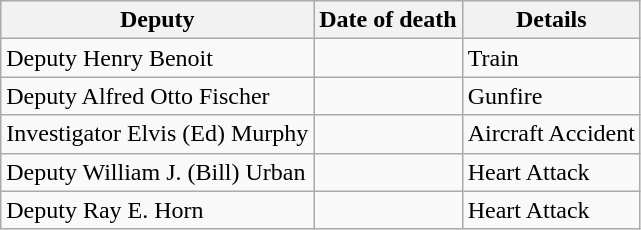<table class="wikitable">
<tr>
<th>Deputy</th>
<th>Date of death</th>
<th>Details</th>
</tr>
<tr>
<td>Deputy Henry Benoit</td>
<td></td>
<td>Train</td>
</tr>
<tr>
<td>Deputy Alfred Otto Fischer</td>
<td></td>
<td>Gunfire</td>
</tr>
<tr>
<td>Investigator Elvis (Ed) Murphy</td>
<td></td>
<td>Aircraft Accident</td>
</tr>
<tr>
<td>Deputy William J. (Bill) Urban</td>
<td></td>
<td>Heart Attack</td>
</tr>
<tr>
<td>Deputy Ray E. Horn</td>
<td></td>
<td>Heart Attack</td>
</tr>
</table>
